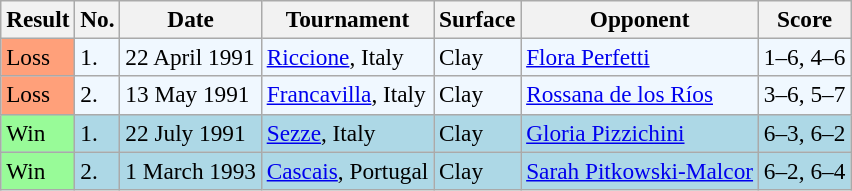<table class="sortable wikitable" style=font-size:97%>
<tr>
<th>Result</th>
<th>No.</th>
<th>Date</th>
<th>Tournament</th>
<th>Surface</th>
<th>Opponent</th>
<th>Score</th>
</tr>
<tr style="background:#f0f8ff;">
<td style="background:#ffa07a;">Loss</td>
<td>1.</td>
<td>22 April 1991</td>
<td><a href='#'>Riccione</a>, Italy</td>
<td>Clay</td>
<td> <a href='#'>Flora Perfetti</a></td>
<td>1–6, 4–6</td>
</tr>
<tr style="background:#f0f8ff;">
<td style="background:#ffa07a;">Loss</td>
<td>2.</td>
<td>13 May 1991</td>
<td><a href='#'>Francavilla</a>, Italy</td>
<td>Clay</td>
<td> <a href='#'>Rossana de los Ríos</a></td>
<td>3–6, 5–7</td>
</tr>
<tr style="background:lightblue;">
<td style="background:#98fb98;">Win</td>
<td>1.</td>
<td>22 July 1991</td>
<td><a href='#'>Sezze</a>, Italy</td>
<td>Clay</td>
<td> <a href='#'>Gloria Pizzichini</a></td>
<td>6–3, 6–2</td>
</tr>
<tr style="background:lightblue;">
<td style="background:#98fb98;">Win</td>
<td>2.</td>
<td>1 March 1993</td>
<td><a href='#'>Cascais</a>, Portugal</td>
<td>Clay</td>
<td> <a href='#'>Sarah Pitkowski-Malcor</a></td>
<td>6–2, 6–4</td>
</tr>
</table>
